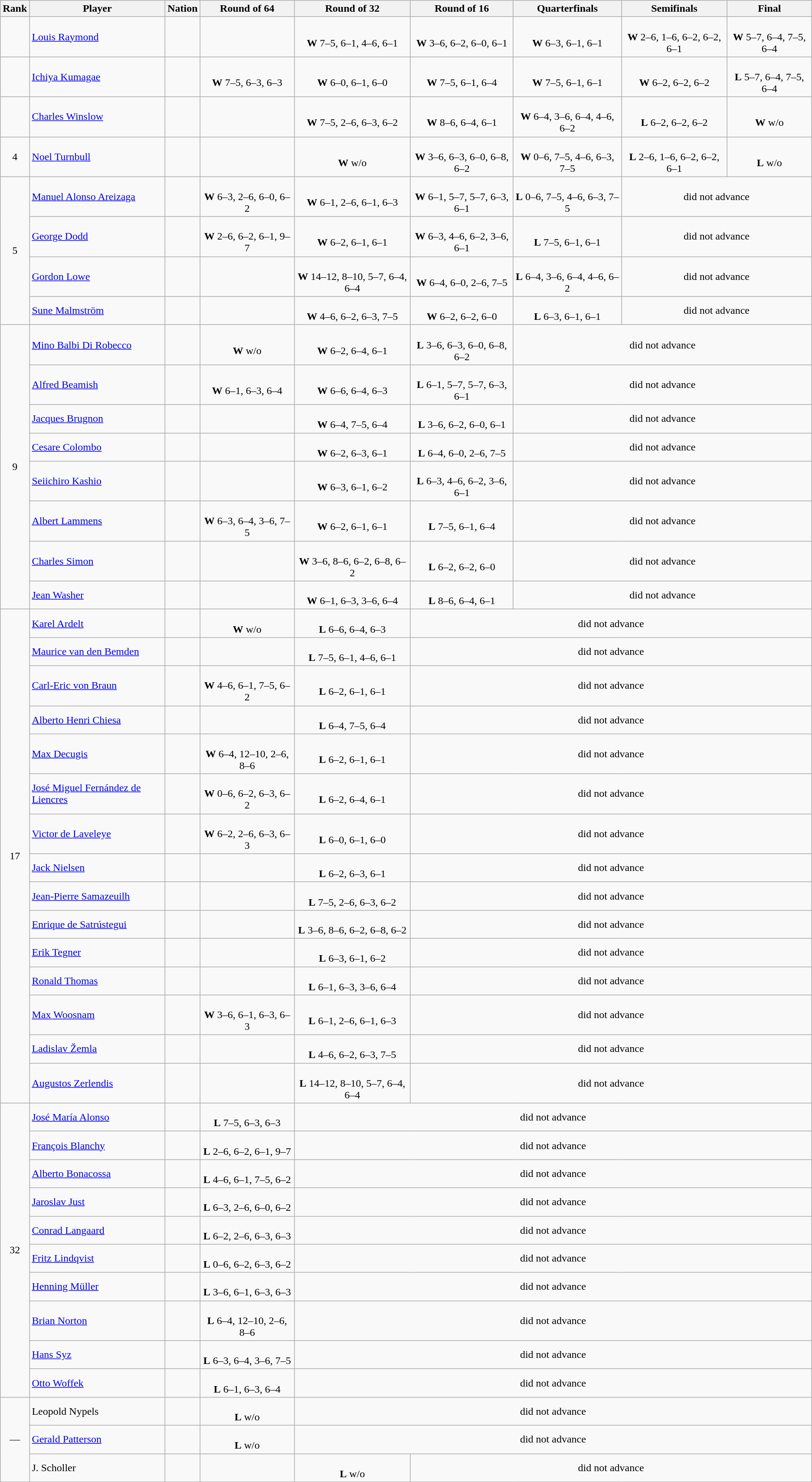<table class="wikitable sortable" style="text-align:center">
<tr>
<th>Rank</th>
<th>Player</th>
<th>Nation</th>
<th>Round of 64</th>
<th>Round of 32</th>
<th>Round of 16</th>
<th>Quarterfinals</th>
<th>Semifinals</th>
<th>Final</th>
</tr>
<tr>
<td></td>
<td align=left data-sort-value="Raymond, Louis"><a href='#'>Louis Raymond</a></td>
<td align=left></td>
<td></td>
<td> <br> <strong>W</strong> 7–5, 6–1, 4–6, 6–1</td>
<td> <br> <strong>W</strong> 3–6, 6–2, 6–0, 6–1</td>
<td> <br> <strong>W</strong> 6–3, 6–1, 6–1</td>
<td> <br> <strong>W</strong> 2–6, 1–6, 6–2, 6–2, 6–1</td>
<td> <br> <strong>W</strong> 5–7, 6–4, 7–5, 6–4</td>
</tr>
<tr>
<td></td>
<td align=left data-sort-value="Kumagae, Ichiya"><a href='#'>Ichiya Kumagae</a></td>
<td align=left></td>
<td> <br> <strong>W</strong> 7–5, 6–3, 6–3</td>
<td> <br> <strong>W</strong> 6–0, 6–1, 6–0</td>
<td> <br> <strong>W</strong> 7–5, 6–1, 6–4</td>
<td> <br> <strong>W</strong> 7–5, 6–1, 6–1</td>
<td> <br> <strong>W</strong> 6–2, 6–2, 6–2</td>
<td> <br> <strong>L</strong> 5–7, 6–4, 7–5, 6–4</td>
</tr>
<tr>
<td></td>
<td align=left data-sort-value="Winslow, Charles"><a href='#'>Charles Winslow</a></td>
<td align=left></td>
<td></td>
<td> <br> <strong>W</strong> 7–5, 2–6, 6–3, 6–2</td>
<td> <br> <strong>W</strong> 8–6, 6–4, 6–1</td>
<td> <br> <strong>W</strong> 6–4, 3–6, 6–4, 4–6, 6–2</td>
<td> <br> <strong>L</strong> 6–2, 6–2, 6–2</td>
<td> <br> <strong>W</strong> w/o</td>
</tr>
<tr>
<td>4</td>
<td align=left data-sort-value="Turnbull, Noel"><a href='#'>Noel Turnbull</a></td>
<td align=left></td>
<td></td>
<td> <br> <strong>W</strong> w/o</td>
<td> <br> <strong>W</strong> 3–6, 6–3, 6–0, 6–8, 6–2</td>
<td> <br> <strong>W</strong> 0–6, 7–5, 4–6, 6–3, 7–5</td>
<td> <br> <strong>L</strong> 2–6, 1–6, 6–2, 6–2, 6–1</td>
<td> <br> <strong>L</strong> w/o</td>
</tr>
<tr>
<td rowspan=4>5</td>
<td align=left data-sort-value="Alonso Areizaga, Manuel"><a href='#'>Manuel Alonso Areizaga</a></td>
<td align=left></td>
<td> <br> <strong>W</strong> 6–3, 2–6, 6–0, 6–2</td>
<td> <br> <strong>W</strong> 6–1, 2–6, 6–1, 6–3</td>
<td> <br> <strong>W</strong> 6–1, 5–7, 5–7, 6–3, 6–1</td>
<td> <br> <strong>L</strong> 0–6, 7–5, 4–6, 6–3, 7–5</td>
<td colspan=2>did not advance</td>
</tr>
<tr>
<td align=left data-sort-value="Dodd, George"><a href='#'>George Dodd</a></td>
<td align=left></td>
<td> <br> <strong>W</strong> 2–6, 6–2, 6–1, 9–7</td>
<td> <br> <strong>W</strong> 6–2, 6–1, 6–1</td>
<td> <br> <strong>W</strong> 6–3, 4–6, 6–2, 3–6, 6–1</td>
<td> <br> <strong>L</strong> 7–5, 6–1, 6–1</td>
<td colspan=2>did not advance</td>
</tr>
<tr>
<td align=left data-sort-value="Lowe, Gordon"><a href='#'>Gordon Lowe</a></td>
<td align=left></td>
<td></td>
<td> <br> <strong>W</strong> 14–12, 8–10, 5–7, 6–4, 6–4</td>
<td> <br> <strong>W</strong> 6–4, 6–0, 2–6, 7–5</td>
<td> <br> <strong>L</strong> 6–4, 3–6, 6–4, 4–6, 6–2</td>
<td colspan=2>did not advance</td>
</tr>
<tr>
<td align=left data-sort-value="Malmström, Sune"><a href='#'>Sune Malmström</a></td>
<td align=left></td>
<td></td>
<td> <br> <strong>W</strong> 4–6, 6–2, 6–3, 7–5</td>
<td> <br> <strong>W</strong> 6–2, 6–2, 6–0</td>
<td> <br> <strong>L</strong> 6–3, 6–1, 6–1</td>
<td colspan=2>did not advance</td>
</tr>
<tr>
<td rowspan=8>9</td>
<td align=left data-sort-value="Balbi Di Robecco, Mino"><a href='#'>Mino Balbi Di Robecco</a></td>
<td align=left></td>
<td> <br> <strong>W</strong> w/o</td>
<td> <br> <strong>W</strong> 6–2, 6–4, 6–1</td>
<td> <br> <strong>L</strong> 3–6, 6–3, 6–0, 6–8, 6–2</td>
<td colspan=3>did not advance</td>
</tr>
<tr>
<td align=left data-sort-value="Beamish, Alfred"><a href='#'>Alfred Beamish</a></td>
<td align=left></td>
<td> <br> <strong>W</strong> 6–1, 6–3, 6–4</td>
<td> <br> <strong>W</strong> 6–6, 6–4, 6–3</td>
<td> <br> <strong>L</strong> 6–1, 5–7, 5–7, 6–3, 6–1</td>
<td colspan=3>did not advance</td>
</tr>
<tr>
<td align=left data-sort-value="Brugnon, Jacques"><a href='#'>Jacques Brugnon</a></td>
<td align=left></td>
<td></td>
<td> <br> <strong>W</strong> 6–4, 7–5, 6–4</td>
<td> <br> <strong>L</strong> 3–6, 6–2, 6–0, 6–1</td>
<td colspan=3>did not advance</td>
</tr>
<tr>
<td align=left data-sort-value="Colombo, Cesare"><a href='#'>Cesare Colombo</a></td>
<td align=left></td>
<td></td>
<td> <br> <strong>W</strong> 6–2, 6–3, 6–1</td>
<td> <br> <strong>L</strong> 6–4, 6–0, 2–6, 7–5</td>
<td colspan=3>did not advance</td>
</tr>
<tr>
<td align=left data-sort-value="Kashio, Seiichiro"><a href='#'>Seiichiro Kashio</a></td>
<td align=left></td>
<td></td>
<td> <br> <strong>W</strong> 6–3, 6–1, 6–2</td>
<td> <br> <strong>L</strong> 6–3, 4–6, 6–2, 3–6, 6–1</td>
<td colspan=3>did not advance</td>
</tr>
<tr>
<td align=left data-sort-value="Lammens, Albert"><a href='#'>Albert Lammens</a></td>
<td align=left></td>
<td> <br> <strong>W</strong> 6–3, 6–4, 3–6, 7–5</td>
<td> <br> <strong>W</strong> 6–2, 6–1, 6–1</td>
<td> <br> <strong>L</strong> 7–5, 6–1, 6–4</td>
<td colspan=3>did not advance</td>
</tr>
<tr>
<td align=left data-sort-value="Simon, Charles"><a href='#'>Charles Simon</a></td>
<td align=left></td>
<td></td>
<td> <br> <strong>W</strong> 3–6, 8–6, 6–2, 6–8, 6–2</td>
<td> <br> <strong>L</strong> 6–2, 6–2, 6–0</td>
<td colspan=3>did not advance</td>
</tr>
<tr>
<td align=left data-sort-value="Washer, Jean"><a href='#'>Jean Washer</a></td>
<td align=left></td>
<td></td>
<td> <br> <strong>W</strong> 6–1, 6–3, 3–6, 6–4</td>
<td> <br> <strong>L</strong> 8–6, 6–4, 6–1</td>
<td colspan=3>did not advance</td>
</tr>
<tr>
<td rowspan=15>17</td>
<td align=left data-sort-value="Ardelt, Karel"><a href='#'>Karel Ardelt</a></td>
<td align=left></td>
<td> <br> <strong>W</strong> w/o</td>
<td> <br> <strong>L</strong> 6–6, 6–4, 6–3</td>
<td colspan=4>did not advance</td>
</tr>
<tr>
<td align=left data-sort-value="Bemden, Maurice van den"><a href='#'>Maurice van den Bemden</a></td>
<td align=left></td>
<td></td>
<td> <br> <strong>L</strong> 7–5, 6–1, 4–6, 6–1</td>
<td colspan=4>did not advance</td>
</tr>
<tr>
<td align=left data-sort-value="Braun, Carl-Eric von"><a href='#'>Carl-Eric von Braun</a></td>
<td align=left></td>
<td> <br> <strong>W</strong> 4–6, 6–1, 7–5, 6–2</td>
<td> <br> <strong>L</strong> 6–2, 6–1, 6–1</td>
<td colspan=4>did not advance</td>
</tr>
<tr>
<td align=left data-sort-value="Chiesa, Alberto Henri"><a href='#'>Alberto Henri Chiesa</a></td>
<td align=left></td>
<td></td>
<td> <br> <strong>L</strong> 6–4, 7–5, 6–4</td>
<td colspan=4>did not advance</td>
</tr>
<tr>
<td align=left data-sort-value="Decugis, Max"><a href='#'>Max Decugis</a></td>
<td align=left></td>
<td> <br> <strong>W</strong> 6–4, 12–10, 2–6, 8–6</td>
<td> <br> <strong>L</strong> 6–2, 6–1, 6–1</td>
<td colspan=4>did not advance</td>
</tr>
<tr>
<td align=left data-sort-value="Fernández de Liencres, José Miguel"><a href='#'>José Miguel Fernández de Liencres</a></td>
<td align=left></td>
<td> <br> <strong>W</strong> 0–6, 6–2, 6–3, 6–2</td>
<td> <br> <strong>L</strong> 6–2, 6–4, 6–1</td>
<td colspan=4>did not advance</td>
</tr>
<tr>
<td align=left data-sort-value="Laveleye, Victor de"><a href='#'>Victor de Laveleye</a></td>
<td align=left></td>
<td> <br> <strong>W</strong> 6–2, 2–6, 6–3, 6–3</td>
<td> <br> <strong>L</strong> 6–0, 6–1, 6–0</td>
<td colspan=4>did not advance</td>
</tr>
<tr>
<td align=left data-sort-value="Nielsen, Jack"><a href='#'>Jack Nielsen</a></td>
<td align=left></td>
<td></td>
<td> <br> <strong>L</strong> 6–2, 6–3, 6–1</td>
<td colspan=4>did not advance</td>
</tr>
<tr>
<td align=left data-sort-value="Samazeuilh, Jean-Pierre"><a href='#'>Jean-Pierre Samazeuilh</a></td>
<td align=left></td>
<td></td>
<td> <br> <strong>L</strong> 7–5, 2–6, 6–3, 6–2</td>
<td colspan=4>did not advance</td>
</tr>
<tr>
<td align=left data-sort-value="Satrústegui, Enrique de"><a href='#'>Enrique de Satrústegui</a></td>
<td align=left></td>
<td></td>
<td> <br> <strong>L</strong> 3–6, 8–6, 6–2, 6–8, 6–2</td>
<td colspan=4>did not advance</td>
</tr>
<tr>
<td align=left data-sort-value="Tegner, Erik"><a href='#'>Erik Tegner</a></td>
<td align=left></td>
<td></td>
<td> <br> <strong>L</strong> 6–3, 6–1, 6–2</td>
<td colspan=4>did not advance</td>
</tr>
<tr>
<td align=left data-sort-value="Thomas, Ronald"><a href='#'>Ronald Thomas</a></td>
<td align=left></td>
<td></td>
<td> <br> <strong>L</strong> 6–1, 6–3, 3–6, 6–4</td>
<td colspan=4>did not advance</td>
</tr>
<tr>
<td align=left data-sort-value="Woosnam, Max"><a href='#'>Max Woosnam</a></td>
<td align=left></td>
<td> <br> <strong>W</strong> 3–6, 6–1, 6–3, 6–3</td>
<td> <br> <strong>L</strong> 6–1, 2–6, 6–1, 6–3</td>
<td colspan=4>did not advance</td>
</tr>
<tr>
<td align=left data-sort-value="Žemla, Ladislav"><a href='#'>Ladislav Žemla</a></td>
<td align=left></td>
<td></td>
<td> <br> <strong>L</strong> 4–6, 6–2, 6–3, 7–5</td>
<td colspan=4>did not advance</td>
</tr>
<tr>
<td align=left data-sort-value="Zerlendis, Augustos"><a href='#'>Augustos Zerlendis</a></td>
<td align=left></td>
<td></td>
<td> <br> <strong>L</strong> 14–12, 8–10, 5–7, 6–4, 6–4</td>
<td colspan=4>did not advance</td>
</tr>
<tr>
<td rowspan=10>32</td>
<td align=left data-sort-value="Alonso, José María"><a href='#'>José María Alonso</a></td>
<td align=left></td>
<td> <br> <strong>L</strong> 7–5, 6–3, 6–3</td>
<td colspan=5>did not advance</td>
</tr>
<tr>
<td align=left data-sort-value="Blanchy, François"><a href='#'>François Blanchy</a></td>
<td align=left></td>
<td> <br> <strong>L</strong> 2–6, 6–2, 6–1, 9–7</td>
<td colspan=5>did not advance</td>
</tr>
<tr>
<td align=left data-sort-value="Bonacossa, Alberto"><a href='#'>Alberto Bonacossa</a></td>
<td align=left></td>
<td> <br> <strong>L</strong> 4–6, 6–1, 7–5, 6–2</td>
<td colspan=5>did not advance</td>
</tr>
<tr>
<td align=left data-sort-value="Just, Jaroslav"><a href='#'>Jaroslav Just</a></td>
<td align=left></td>
<td> <br> <strong>L</strong> 6–3, 2–6, 6–0, 6–2</td>
<td colspan=5>did not advance</td>
</tr>
<tr>
<td align=left data-sort-value="Laveleye, Victor de"><a href='#'>Conrad Langaard</a></td>
<td align=left></td>
<td> <br> <strong>L</strong> 6–2, 2–6, 6–3, 6–3</td>
<td colspan=5>did not advance</td>
</tr>
<tr>
<td align=left data-sort-value="Lindqvist, Fritz"><a href='#'>Fritz Lindqvist</a></td>
<td align=left></td>
<td> <br> <strong>L</strong> 0–6, 6–2, 6–3, 6–2</td>
<td colspan=5>did not advance</td>
</tr>
<tr>
<td align=left data-sort-value="Müller, Henning"><a href='#'>Henning Müller</a></td>
<td align=left></td>
<td> <br> <strong>L</strong> 3–6, 6–1, 6–3, 6–3</td>
<td colspan=5>did not advance</td>
</tr>
<tr>
<td align=left data-sort-value="Norton, Brian"><a href='#'>Brian Norton</a></td>
<td align=left></td>
<td> <br> <strong>L</strong> 6–4, 12–10, 2–6, 8–6</td>
<td colspan=5>did not advance</td>
</tr>
<tr>
<td align=left data-sort-value="Syz, Hans"><a href='#'>Hans Syz</a></td>
<td align=left></td>
<td> <br> <strong>L</strong> 6–3, 6–4, 3–6, 7–5</td>
<td colspan=5>did not advance</td>
</tr>
<tr>
<td align=left data-sort-value="Woffek, Otto"><a href='#'>Otto Woffek</a></td>
<td align=left></td>
<td> <br> <strong>L</strong> 6–1, 6–3, 6–4</td>
<td colspan=5>did not advance</td>
</tr>
<tr>
<td rowspan=3 data-sort-value=42>—</td>
<td align=left data-sort-value="Nypels, Leopold">Leopold Nypels</td>
<td align=left></td>
<td> <br> <strong>L</strong> w/o</td>
<td colspan=5>did not advance</td>
</tr>
<tr>
<td align=left data-sort-value="Patterson, Gerald"><a href='#'>Gerald Patterson</a></td>
<td align=left></td>
<td> <br> <strong>L</strong> w/o</td>
<td colspan=5>did not advance</td>
</tr>
<tr>
<td align=left data-sort-value="Scholler, J.">J. Scholler</td>
<td align=left></td>
<td></td>
<td> <br> <strong>L</strong> w/o</td>
<td colspan=4>did not advance</td>
</tr>
</table>
